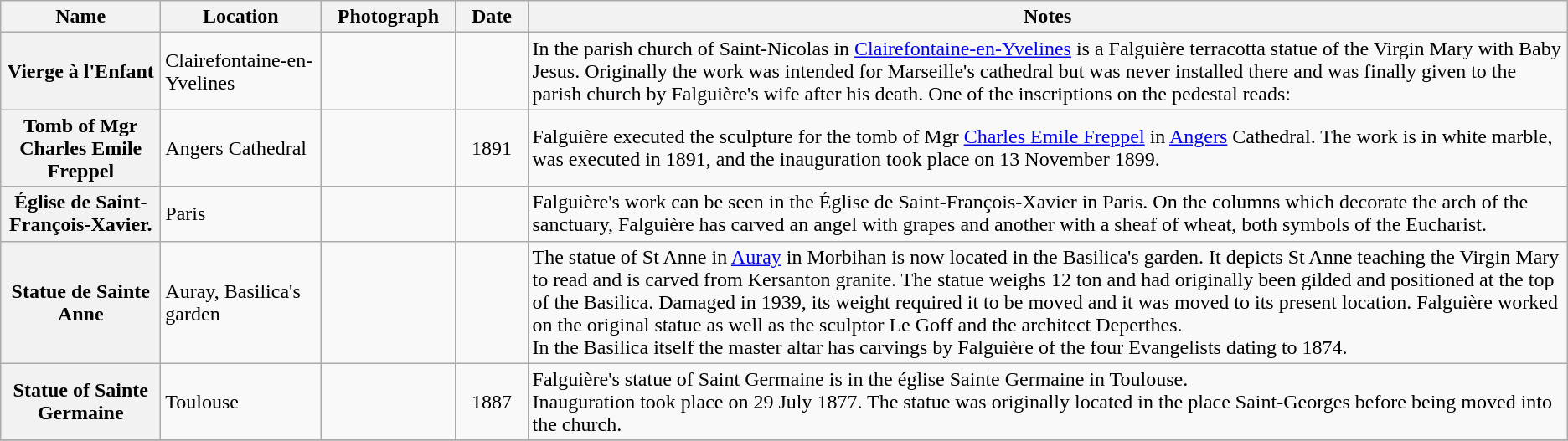<table class="wikitable sortable plainrowheaders">
<tr>
<th scope="col" style="width:120px">Name</th>
<th scope="col" style="width:120px">Location</th>
<th scope="col" style="width:100px" class="unsortable">Photograph</th>
<th scope="col" style="width:50px">Date</th>
<th scope="col" class="unsortable">Notes</th>
</tr>
<tr>
<th scope="row">Vierge à l'Enfant</th>
<td>Clairefontaine-en-Yvelines</td>
<td></td>
<td align="center"></td>
<td>In the parish church of Saint-Nicolas in <a href='#'>Clairefontaine-en-Yvelines</a> is a Falguière terracotta statue of the Virgin Mary with Baby Jesus. Originally the work was intended for Marseille's cathedral but was never installed there and was finally given to the parish church by Falguière's wife after his death. One of the inscriptions on the pedestal reads:<br></td>
</tr>
<tr>
<th scope="row">Tomb of Mgr Charles Emile Freppel</th>
<td>Angers Cathedral</td>
<td></td>
<td align="center">1891</td>
<td>Falguière executed the sculpture for the tomb of Mgr <a href='#'>Charles Emile Freppel</a> in <a href='#'>Angers</a> Cathedral. The work is in white marble, was executed in 1891, and the inauguration took place on 13 November 1899.</td>
</tr>
<tr>
<th scope="row">Église de Saint-François-Xavier.</th>
<td>Paris</td>
<td></td>
<td align="center"></td>
<td>Falguière's work can be seen in the Église de Saint-François-Xavier in Paris. On the columns which decorate the arch of the sanctuary, Falguière has carved an angel with grapes and another with a sheaf of wheat, both symbols of the Eucharist.</td>
</tr>
<tr>
<th scope="row">Statue de Sainte Anne</th>
<td>Auray, Basilica's garden</td>
<td></td>
<td align="center"></td>
<td>The statue of St Anne in <a href='#'>Auray</a> in Morbihan is now located in the Basilica's garden. It depicts St Anne teaching the Virgin Mary to read and is carved from Kersanton granite. The statue weighs 12 ton and had originally been gilded and positioned at the top of the Basilica. Damaged in 1939, its weight required it to be moved and it was moved to its present location. Falguière worked on the original statue as well as the sculptor Le Goff and the architect Deperthes.<br>In the Basilica itself the master altar has carvings by Falguière of the four Evangelists dating to 1874.</td>
</tr>
<tr>
<th scope="row">Statue of Sainte Germaine</th>
<td>Toulouse</td>
<td></td>
<td align="center">1887</td>
<td>Falguière's statue of Saint Germaine is in the église Sainte Germaine in Toulouse.<br>Inauguration took place on 29 July 1877. The statue was originally located in the place Saint-Georges before being moved into the church.</td>
</tr>
<tr>
</tr>
</table>
